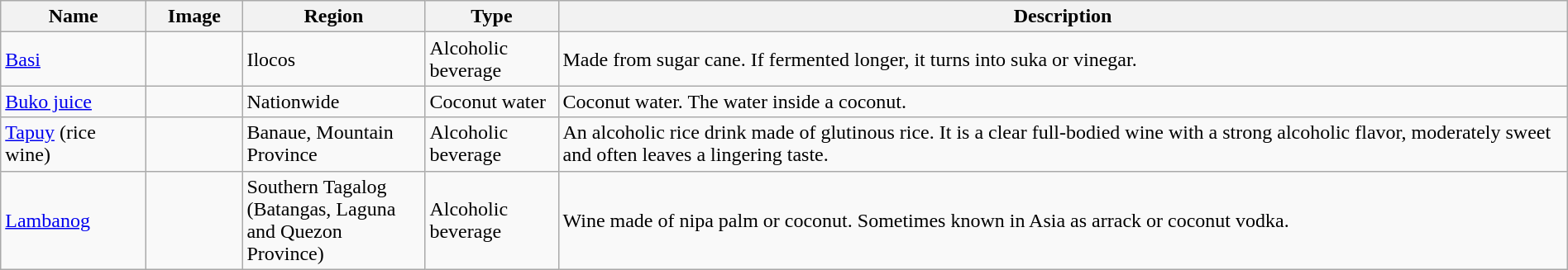<table class="wikitable sortable" width="100%">
<tr>
<th style="width:110px;">Name</th>
<th style="width:70px;">Image</th>
<th style="width:140px;">Region</th>
<th style="width:100px;">Type</th>
<th>Description</th>
</tr>
<tr>
<td><a href='#'>Basi</a></td>
<td></td>
<td>Ilocos</td>
<td>Alcoholic beverage</td>
<td>Made from sugar cane. If fermented longer, it turns into suka or vinegar.</td>
</tr>
<tr>
<td><a href='#'>Buko juice</a></td>
<td></td>
<td>Nationwide</td>
<td>Coconut water</td>
<td>Coconut water. The water inside a coconut.</td>
</tr>
<tr>
<td><a href='#'>Tapuy</a> (rice wine)</td>
<td></td>
<td>Banaue, Mountain Province</td>
<td>Alcoholic beverage</td>
<td>An alcoholic rice drink made of glutinous rice. It is a clear full-bodied wine with a strong alcoholic flavor, moderately sweet and often leaves a lingering taste.</td>
</tr>
<tr>
<td><a href='#'>Lambanog</a></td>
<td></td>
<td>Southern Tagalog (Batangas, Laguna and Quezon Province)</td>
<td>Alcoholic beverage</td>
<td>Wine made of nipa palm or coconut. Sometimes known in Asia as arrack or coconut vodka.</td>
</tr>
</table>
